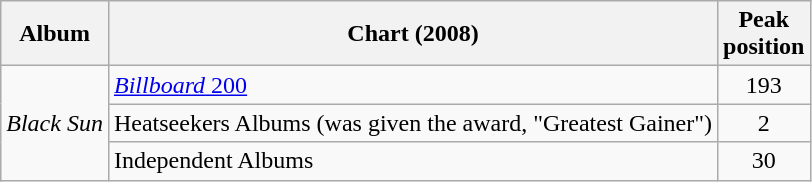<table class="wikitable sortable">
<tr>
<th>Album</th>
<th align="left">Chart (2008)</th>
<th align="left">Peak<br>position</th>
</tr>
<tr>
<td align="center" rowspan="7"><em>Black Sun</em></td>
<td><a href='#'><em>Billboard</em> 200</a></td>
<td align="center">193</td>
</tr>
<tr>
<td>Heatseekers Albums (was given the award, "Greatest Gainer")</td>
<td align="center">2</td>
</tr>
<tr>
<td>Independent Albums</td>
<td align="center">30</td>
</tr>
</table>
